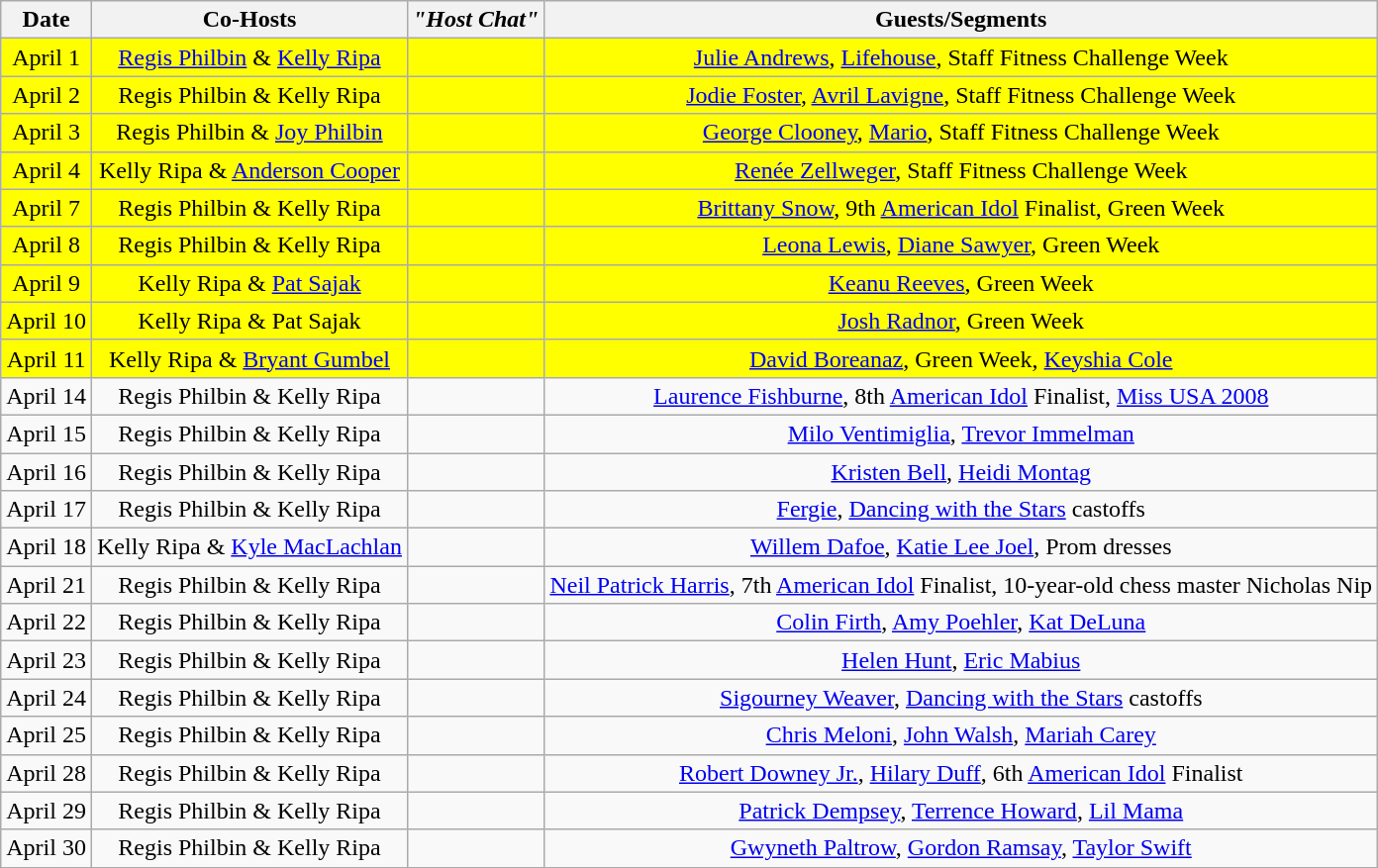<table class="wikitable sortable" style="text-align:center;">
<tr>
<th>Date</th>
<th>Co-Hosts</th>
<th><em>"Host Chat"</em></th>
<th>Guests/Segments</th>
</tr>
<tr style="background:yellow;">
<td>April 1</td>
<td><a href='#'>Regis Philbin</a> & <a href='#'>Kelly Ripa</a></td>
<td></td>
<td><a href='#'>Julie Andrews</a>, <a href='#'>Lifehouse</a>, Staff Fitness Challenge Week</td>
</tr>
<tr style="background:yellow;">
<td>April 2</td>
<td>Regis Philbin & Kelly Ripa</td>
<td></td>
<td><a href='#'>Jodie Foster</a>, <a href='#'>Avril Lavigne</a>, Staff Fitness Challenge Week</td>
</tr>
<tr style="background:yellow;">
<td>April 3</td>
<td>Regis Philbin & <a href='#'>Joy Philbin</a></td>
<td></td>
<td><a href='#'>George Clooney</a>, <a href='#'>Mario</a>, Staff Fitness Challenge Week</td>
</tr>
<tr style="background:yellow;">
<td>April 4</td>
<td>Kelly Ripa & <a href='#'>Anderson Cooper</a></td>
<td></td>
<td><a href='#'>Renée Zellweger</a>, Staff Fitness Challenge Week</td>
</tr>
<tr style="background:yellow;">
<td>April 7</td>
<td>Regis Philbin & Kelly Ripa</td>
<td></td>
<td><a href='#'>Brittany Snow</a>, 9th <a href='#'>American Idol</a> Finalist, Green Week</td>
</tr>
<tr style="background:yellow;">
<td>April 8</td>
<td>Regis Philbin & Kelly Ripa</td>
<td></td>
<td><a href='#'>Leona Lewis</a>, <a href='#'>Diane Sawyer</a>, Green Week</td>
</tr>
<tr style="background:yellow;">
<td>April 9</td>
<td>Kelly Ripa & <a href='#'>Pat Sajak</a></td>
<td></td>
<td><a href='#'>Keanu Reeves</a>, Green Week</td>
</tr>
<tr style="background:yellow;">
<td>April 10</td>
<td>Kelly Ripa & Pat Sajak</td>
<td></td>
<td><a href='#'>Josh Radnor</a>, Green Week</td>
</tr>
<tr style="background:yellow;">
<td>April 11</td>
<td>Kelly Ripa & <a href='#'>Bryant Gumbel</a></td>
<td></td>
<td><a href='#'>David Boreanaz</a>, Green Week, <a href='#'>Keyshia Cole</a></td>
</tr>
<tr>
<td>April 14</td>
<td>Regis Philbin & Kelly Ripa</td>
<td></td>
<td><a href='#'>Laurence Fishburne</a>, 8th <a href='#'>American Idol</a> Finalist, <a href='#'>Miss USA 2008</a></td>
</tr>
<tr>
<td>April 15</td>
<td>Regis Philbin & Kelly Ripa</td>
<td></td>
<td><a href='#'>Milo Ventimiglia</a>, <a href='#'>Trevor Immelman</a></td>
</tr>
<tr>
<td>April 16</td>
<td>Regis Philbin & Kelly Ripa</td>
<td></td>
<td><a href='#'>Kristen Bell</a>, <a href='#'>Heidi Montag</a></td>
</tr>
<tr>
<td>April 17</td>
<td>Regis Philbin & Kelly Ripa</td>
<td></td>
<td><a href='#'>Fergie</a>, <a href='#'>Dancing with the Stars</a> castoffs</td>
</tr>
<tr>
<td>April 18</td>
<td>Kelly Ripa & <a href='#'>Kyle MacLachlan</a></td>
<td></td>
<td><a href='#'>Willem Dafoe</a>, <a href='#'>Katie Lee Joel</a>, Prom dresses</td>
</tr>
<tr>
<td>April 21</td>
<td>Regis Philbin & Kelly Ripa</td>
<td></td>
<td><a href='#'>Neil Patrick Harris</a>, 7th <a href='#'>American Idol</a> Finalist, 10-year-old chess master Nicholas Nip</td>
</tr>
<tr>
<td>April 22</td>
<td>Regis Philbin & Kelly Ripa</td>
<td></td>
<td><a href='#'>Colin Firth</a>, <a href='#'>Amy Poehler</a>, <a href='#'>Kat DeLuna</a></td>
</tr>
<tr>
<td>April 23</td>
<td>Regis Philbin & Kelly Ripa</td>
<td></td>
<td><a href='#'>Helen Hunt</a>, <a href='#'>Eric Mabius</a></td>
</tr>
<tr>
<td>April 24</td>
<td>Regis Philbin & Kelly Ripa</td>
<td></td>
<td><a href='#'>Sigourney Weaver</a>, <a href='#'>Dancing with the Stars</a> castoffs</td>
</tr>
<tr>
<td>April 25</td>
<td>Regis Philbin & Kelly Ripa</td>
<td></td>
<td><a href='#'>Chris Meloni</a>, <a href='#'>John Walsh</a>, <a href='#'>Mariah Carey</a></td>
</tr>
<tr>
<td>April 28</td>
<td>Regis Philbin & Kelly Ripa</td>
<td></td>
<td><a href='#'>Robert Downey Jr.</a>, <a href='#'>Hilary Duff</a>, 6th <a href='#'>American Idol</a> Finalist</td>
</tr>
<tr>
<td>April 29</td>
<td>Regis Philbin & Kelly Ripa</td>
<td></td>
<td><a href='#'>Patrick Dempsey</a>, <a href='#'>Terrence Howard</a>, <a href='#'>Lil Mama</a></td>
</tr>
<tr>
<td>April 30</td>
<td>Regis Philbin & Kelly Ripa</td>
<td></td>
<td><a href='#'>Gwyneth Paltrow</a>, <a href='#'>Gordon Ramsay</a>, <a href='#'>Taylor Swift</a></td>
</tr>
</table>
